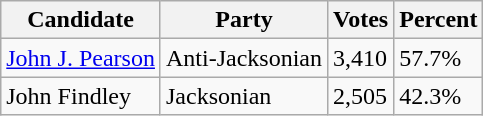<table class=wikitable>
<tr>
<th>Candidate</th>
<th>Party</th>
<th>Votes</th>
<th>Percent</th>
</tr>
<tr>
<td><a href='#'>John J. Pearson</a></td>
<td>Anti-Jacksonian</td>
<td>3,410</td>
<td>57.7%</td>
</tr>
<tr>
<td>John Findley</td>
<td>Jacksonian</td>
<td>2,505</td>
<td>42.3%</td>
</tr>
</table>
